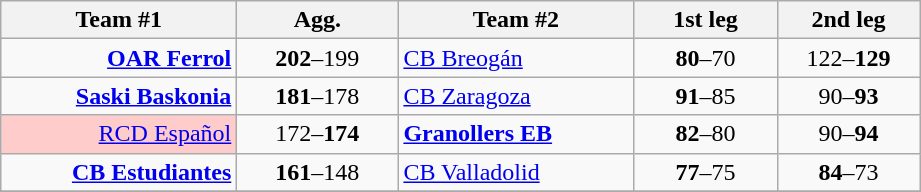<table class=wikitable style="text-align:center">
<tr>
<th width=150>Team #1</th>
<th width=100>Agg.</th>
<th width=150>Team #2</th>
<th width=88>1st leg</th>
<th width=88>2nd leg</th>
</tr>
<tr>
<td align=right><strong><a href='#'>OAR Ferrol</a></strong></td>
<td><strong>202</strong>–199</td>
<td align=left><a href='#'>CB Breogán</a></td>
<td><strong>80</strong>–70</td>
<td>122–<strong>129</strong></td>
</tr>
<tr>
<td align=right><strong><a href='#'>Saski Baskonia</a></strong></td>
<td><strong>181</strong>–178</td>
<td align=left><a href='#'>CB Zaragoza</a></td>
<td><strong>91</strong>–85</td>
<td>90–<strong>93</strong></td>
</tr>
<tr>
<td align=right bgcolor=#ffcccc><a href='#'>RCD Español</a></td>
<td>172–<strong>174</strong></td>
<td align=left><strong><a href='#'>Granollers EB</a></strong></td>
<td><strong>82</strong>–80</td>
<td>90–<strong>94</strong></td>
</tr>
<tr>
<td align=right><strong><a href='#'>CB Estudiantes</a></strong></td>
<td><strong>161</strong>–148</td>
<td align=left><a href='#'>CB Valladolid</a></td>
<td><strong>77</strong>–75</td>
<td><strong>84</strong>–73</td>
</tr>
<tr>
</tr>
</table>
